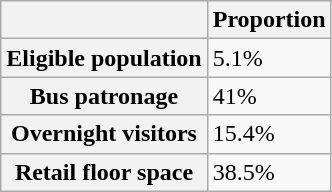<table class="wikitable">
<tr>
<th></th>
<th>Proportion</th>
</tr>
<tr>
<th>Eligible population</th>
<td>5.1%</td>
</tr>
<tr>
<th>Bus patronage</th>
<td>41%</td>
</tr>
<tr>
<th>Overnight visitors</th>
<td>15.4%</td>
</tr>
<tr>
<th>Retail floor space</th>
<td>38.5%</td>
</tr>
</table>
